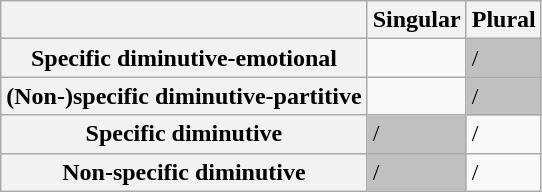<table class="wikitable">
<tr>
<th></th>
<th>Singular</th>
<th>Plural</th>
</tr>
<tr>
<th>Specific diminutive-emotional</th>
<td></td>
<td style="background-color:#c0c0c0;">/</td>
</tr>
<tr>
<th>(Non-)specific diminutive-partitive</th>
<td></td>
<td style="background-color:#c0c0c0;">/</td>
</tr>
<tr>
<th>Specific diminutive</th>
<td style="background-color:#c0c0c0;">/</td>
<td> / </td>
</tr>
<tr>
<th>Non-specific diminutive</th>
<td style="background-color:#c0c0c0;">/</td>
<td> / </td>
</tr>
</table>
